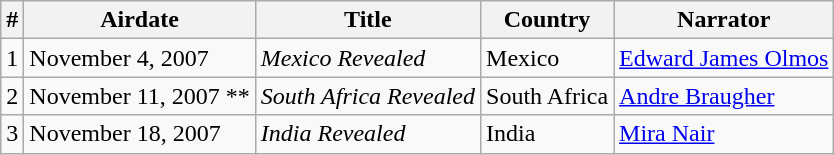<table class="wikitable">
<tr>
<th>#</th>
<th>Airdate</th>
<th>Title</th>
<th>Country</th>
<th>Narrator</th>
</tr>
<tr>
<td>1</td>
<td>November 4, 2007</td>
<td><em>Mexico Revealed</em></td>
<td>Mexico</td>
<td><a href='#'>Edward James Olmos</a></td>
</tr>
<tr>
<td>2</td>
<td>November 11, 2007 **</td>
<td><em>South Africa Revealed</em></td>
<td>South Africa</td>
<td><a href='#'>Andre Braugher</a></td>
</tr>
<tr>
<td>3</td>
<td>November 18, 2007</td>
<td><em>India Revealed</em></td>
<td>India</td>
<td><a href='#'>Mira Nair</a></td>
</tr>
</table>
